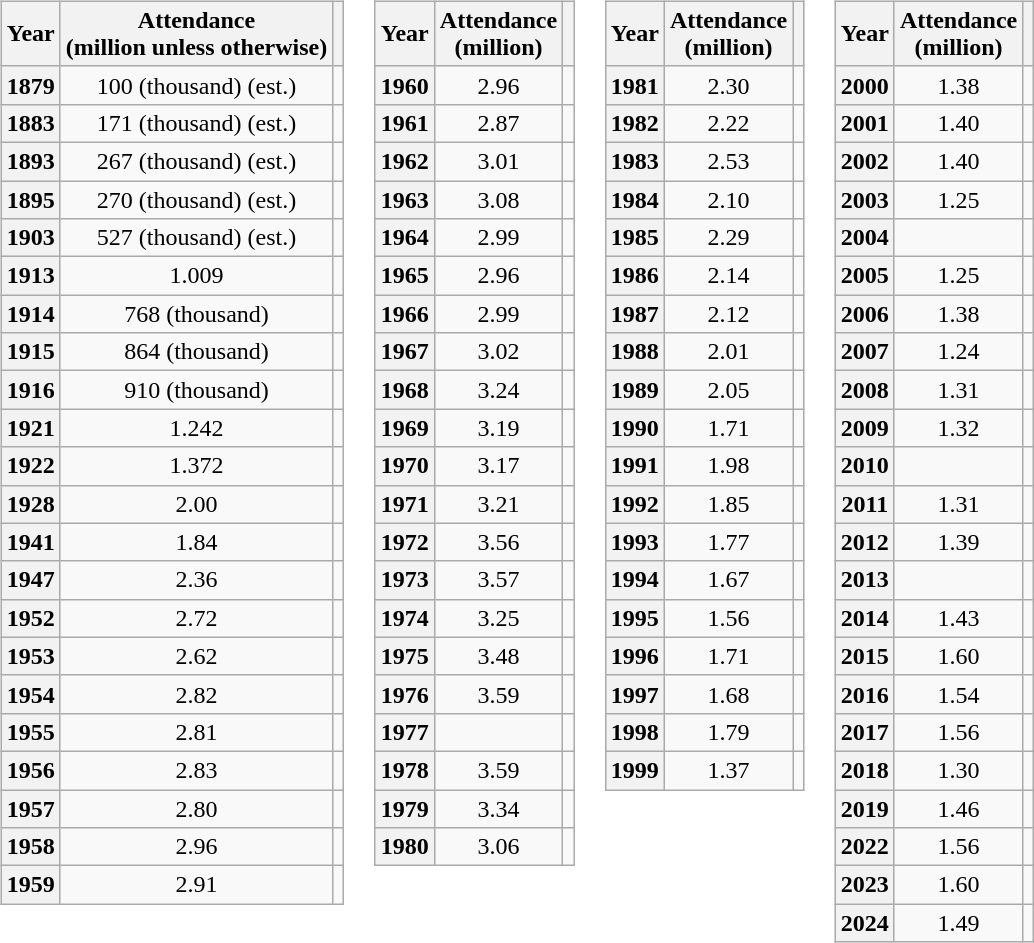<table>
<tr>
<td style="vertical-align:top"><br><table class="wikitable sortable plainrowheaders" style="text-align:center;">
<tr>
<th scope="col">Year</th>
<th scope="col">Attendance<br>(million unless otherwise)</th>
<th scope="col"></th>
</tr>
<tr>
<th scope="row">1879</th>
<td>100 (thousand) (est.)</td>
<td></td>
</tr>
<tr>
<th scope="row">1883</th>
<td>171 (thousand) (est.)</td>
<td></td>
</tr>
<tr>
<th scope="row">1893</th>
<td>267 (thousand) (est.)</td>
<td></td>
</tr>
<tr>
<th scope="row">1895</th>
<td>270 (thousand) (est.)</td>
<td></td>
</tr>
<tr>
<th scope="row">1903</th>
<td>527 (thousand)  (est.)</td>
<td></td>
</tr>
<tr>
<th scope="row">1913</th>
<td>1.009</td>
<td></td>
</tr>
<tr>
<th scope="row">1914</th>
<td>768 (thousand)</td>
<td></td>
</tr>
<tr>
<th scope="row">1915</th>
<td>864 (thousand)</td>
<td></td>
</tr>
<tr>
<th scope="row">1916</th>
<td>910 (thousand)</td>
<td></td>
</tr>
<tr>
<th scope="row">1921</th>
<td>1.242</td>
<td></td>
</tr>
<tr>
<th scope="row">1922</th>
<td>1.372</td>
<td></td>
</tr>
<tr>
<th scope="row">1928</th>
<td>2.00</td>
<td></td>
</tr>
<tr>
<th scope="row">1941</th>
<td>1.84</td>
<td></td>
</tr>
<tr>
<th scope="row">1947</th>
<td>2.36</td>
<td></td>
</tr>
<tr>
<th scope="row">1952</th>
<td>2.72</td>
<td></td>
</tr>
<tr>
<th scope="row">1953</th>
<td>2.62</td>
<td></td>
</tr>
<tr>
<th scope="row">1954</th>
<td>2.82</td>
<td></td>
</tr>
<tr>
<th scope="row">1955</th>
<td>2.81</td>
<td></td>
</tr>
<tr>
<th scope="row">1956</th>
<td>2.83</td>
<td></td>
</tr>
<tr>
<th scope="row">1957</th>
<td>2.80</td>
<td></td>
</tr>
<tr>
<th scope="row">1958</th>
<td>2.96</td>
<td></td>
</tr>
<tr>
<th scope="row">1959</th>
<td>2.91</td>
<td></td>
</tr>
</table>
</td>
<td style="vertical-align:top"><br><table class="wikitable sortable plainrowheaders" style="text-align:center;">
<tr>
<th scope="col">Year</th>
<th scope="col">Attendance<br>(million)</th>
<th scope="col"></th>
</tr>
<tr>
<th scope="row">1960</th>
<td>2.96</td>
<td></td>
</tr>
<tr>
<th scope="row">1961</th>
<td>2.87</td>
<td></td>
</tr>
<tr>
<th scope="row">1962</th>
<td>3.01</td>
<td></td>
</tr>
<tr>
<th scope="row">1963</th>
<td>3.08</td>
<td></td>
</tr>
<tr>
<th scope="row">1964</th>
<td>2.99</td>
<td></td>
</tr>
<tr>
<th scope="row">1965</th>
<td>2.96</td>
<td></td>
</tr>
<tr>
<th scope="row">1966</th>
<td>2.99</td>
<td></td>
</tr>
<tr>
<th scope="row">1967</th>
<td>3.02</td>
<td></td>
</tr>
<tr>
<th scope="row">1968</th>
<td>3.24</td>
<td></td>
</tr>
<tr>
<th scope="row">1969</th>
<td>3.19</td>
<td></td>
</tr>
<tr>
<th scope="row">1970</th>
<td>3.17</td>
<td></td>
</tr>
<tr>
<th scope="row">1971</th>
<td>3.21</td>
<td></td>
</tr>
<tr>
<th scope="row">1972</th>
<td>3.56</td>
<td></td>
</tr>
<tr>
<th scope="row">1973</th>
<td>3.57</td>
<td></td>
</tr>
<tr>
<th scope="row">1974</th>
<td>3.25</td>
<td></td>
</tr>
<tr>
<th scope="row">1975</th>
<td>3.48</td>
<td></td>
</tr>
<tr>
<th scope="row">1976</th>
<td>3.59</td>
<td></td>
</tr>
<tr>
<th scope="row">1977</th>
<td></td>
<td></td>
</tr>
<tr>
<th scope="row">1978</th>
<td>3.59</td>
<td></td>
</tr>
<tr>
<th scope="row">1979</th>
<td>3.34</td>
<td></td>
</tr>
<tr>
<th scope="row">1980</th>
<td>3.06</td>
<td></td>
</tr>
</table>
</td>
<td style="vertical-align:top"><br><table class="wikitable sortable plainrowheaders" style="text-align:center;">
<tr>
<th scope="col">Year</th>
<th scope="col">Attendance<br>(million)</th>
<th scope="col"></th>
</tr>
<tr>
<th scope="row">1981</th>
<td>2.30</td>
<td></td>
</tr>
<tr>
<th scope="row">1982</th>
<td>2.22</td>
<td></td>
</tr>
<tr>
<th scope="row">1983</th>
<td>2.53</td>
<td></td>
</tr>
<tr>
<th scope="row">1984</th>
<td>2.10</td>
<td></td>
</tr>
<tr>
<th scope="row">1985</th>
<td>2.29</td>
<td></td>
</tr>
<tr>
<th scope="row">1986</th>
<td>2.14</td>
<td></td>
</tr>
<tr>
<th scope="row">1987</th>
<td>2.12</td>
<td></td>
</tr>
<tr>
<th scope="row">1988</th>
<td>2.01</td>
<td></td>
</tr>
<tr>
<th scope="row">1989</th>
<td>2.05</td>
<td></td>
</tr>
<tr>
<th scope="row">1990</th>
<td>1.71</td>
<td></td>
</tr>
<tr>
<th scope="row">1991</th>
<td>1.98</td>
<td></td>
</tr>
<tr>
<th scope="row">1992</th>
<td>1.85</td>
<td></td>
</tr>
<tr>
<th scope="row">1993</th>
<td>1.77</td>
<td></td>
</tr>
<tr>
<th scope="row">1994</th>
<td>1.67</td>
<td></td>
</tr>
<tr>
<th scope="row">1995</th>
<td>1.56</td>
<td></td>
</tr>
<tr>
<th scope="row">1996</th>
<td>1.71</td>
<td></td>
</tr>
<tr>
<th scope="row">1997</th>
<td>1.68</td>
<td></td>
</tr>
<tr>
<th scope="row">1998</th>
<td>1.79</td>
<td></td>
</tr>
<tr>
<th scope="row">1999</th>
<td>1.37</td>
<td></td>
</tr>
</table>
</td>
<td style="vertical-align:top"><br><table class="wikitable sortable plainrowheaders" style="text-align:center;">
<tr>
<th scope="col">Year</th>
<th scope="col">Attendance<br>(million)</th>
<th scope="col"></th>
</tr>
<tr>
<th scope="row">2000</th>
<td>1.38</td>
<td></td>
</tr>
<tr>
<th scope="row">2001</th>
<td>1.40</td>
<td></td>
</tr>
<tr>
<th scope="row">2002</th>
<td>1.40</td>
<td></td>
</tr>
<tr>
<th scope="row">2003</th>
<td>1.25</td>
<td></td>
</tr>
<tr>
<th scope="row">2004</th>
<td></td>
<td></td>
</tr>
<tr>
<th scope="row">2005</th>
<td>1.25</td>
<td></td>
</tr>
<tr>
<th scope="row">2006</th>
<td>1.38</td>
<td></td>
</tr>
<tr>
<th scope="row">2007</th>
<td>1.24</td>
<td></td>
</tr>
<tr>
<th scope="row">2008</th>
<td>1.31</td>
<td></td>
</tr>
<tr>
<th scope="row">2009</th>
<td>1.32</td>
<td></td>
</tr>
<tr>
<th scope="row">2010</th>
<td></td>
<td></td>
</tr>
<tr>
<th scope="row">2011</th>
<td>1.31</td>
<td></td>
</tr>
<tr>
<th scope="row">2012</th>
<td>1.39</td>
<td></td>
</tr>
<tr>
<th scope="row">2013</th>
<td></td>
<td></td>
</tr>
<tr>
<th scope="row">2014</th>
<td>1.43</td>
<td></td>
</tr>
<tr>
<th scope="row">2015</th>
<td>1.60</td>
<td></td>
</tr>
<tr>
<th scope="row">2016</th>
<td>1.54</td>
<td></td>
</tr>
<tr>
<th scope="row">2017</th>
<td>1.56</td>
<td></td>
</tr>
<tr>
<th scope="row">2018</th>
<td>1.30</td>
<td></td>
</tr>
<tr>
<th scope="row">2019</th>
<td>1.46</td>
<td></td>
</tr>
<tr>
<th scope="row">2022</th>
<td>1.56</td>
<td></td>
</tr>
<tr>
<th scope="row">2023</th>
<td>1.60</td>
<td></td>
</tr>
<tr>
<th scope="row">2024</th>
<td>1.49</td>
<td></td>
</tr>
</table>
</td>
</tr>
</table>
